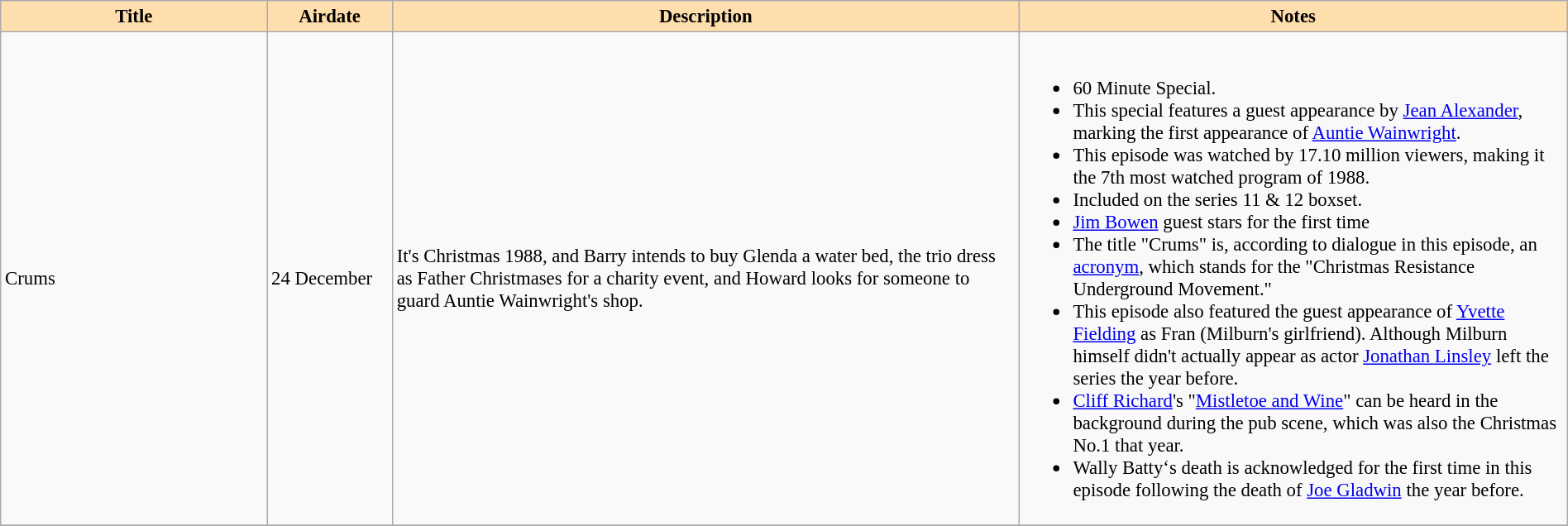<table class="wikitable" width=100% border=1 style="font-size: 95%">
<tr>
<th style="background:#ffdead" width=17%>Title</th>
<th style="background:#ffdead" width=8%>Airdate</th>
<th style="background:#ffdead" width=40%>Description</th>
<th style="background:#ffdead" width=35%>Notes</th>
</tr>
<tr>
<td>Crums</td>
<td>24 December</td>
<td>It's Christmas 1988, and Barry intends to buy Glenda a water bed, the trio dress as Father Christmases for a charity event, and Howard looks for someone to guard Auntie Wainwright's shop.</td>
<td><br><ul><li>60 Minute Special.</li><li>This special features a guest appearance by <a href='#'>Jean Alexander</a>, marking the first appearance of <a href='#'>Auntie Wainwright</a>.</li><li>This episode was watched by 17.10 million viewers, making it the 7th most watched program of 1988.</li><li>Included on the series 11 & 12 boxset.</li><li><a href='#'>Jim Bowen</a> guest stars for the first time</li><li>The title "Crums" is, according to dialogue in this episode, an <a href='#'>acronym</a>, which stands for the "Christmas Resistance Underground Movement."</li><li>This episode also featured the guest appearance of <a href='#'>Yvette Fielding</a> as Fran (Milburn's girlfriend). Although Milburn himself didn't actually appear as actor <a href='#'>Jonathan Linsley</a> left the series the year before.</li><li><a href='#'>Cliff Richard</a>'s "<a href='#'>Mistletoe and Wine</a>" can be heard in the background during the pub scene, which was also the Christmas No.1 that year.</li><li>Wally Batty‘s death is acknowledged for the first time in this episode following the death of <a href='#'>Joe Gladwin</a> the year before.</li></ul></td>
</tr>
<tr>
</tr>
</table>
